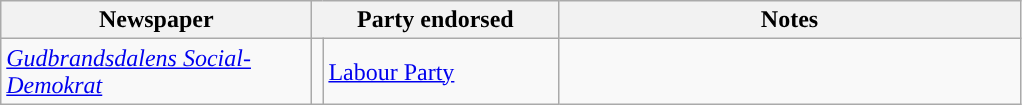<table class="wikitable">
<tr>
<th width=200px>Newspaper</th>
<th colspan=2>Party endorsed</th>
<th width=300px>Notes</th>
</tr>
<tr>
<td><em><a href='#'>Gudbrandsdalens Social-Demokrat</a></em></td>
<td style="background-color: "></td>
<td width=150px><a href='#'>Labour Party</a></td>
<td></td>
</tr>
</table>
